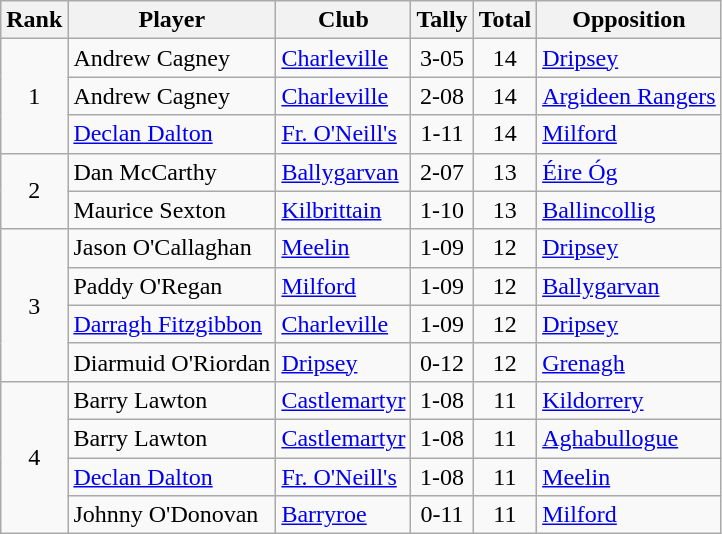<table class="wikitable">
<tr>
<th>Rank</th>
<th>Player</th>
<th>Club</th>
<th>Tally</th>
<th>Total</th>
<th>Opposition</th>
</tr>
<tr>
<td rowspan="3" style="text-align:center;">1</td>
<td>Andrew Cagney</td>
<td><a href='#'>Charleville</a></td>
<td align=center>3-05</td>
<td align=center>14</td>
<td><a href='#'>Dripsey</a></td>
</tr>
<tr>
<td>Andrew Cagney</td>
<td><a href='#'>Charleville</a></td>
<td align=center>2-08</td>
<td align=center>14</td>
<td><a href='#'>Argideen Rangers</a></td>
</tr>
<tr>
<td><a href='#'>Declan Dalton</a></td>
<td><a href='#'>Fr. O'Neill's</a></td>
<td align=center>1-11</td>
<td align=center>14</td>
<td><a href='#'>Milford</a></td>
</tr>
<tr>
<td rowspan="2" style="text-align:center;">2</td>
<td>Dan McCarthy</td>
<td><a href='#'>Ballygarvan</a></td>
<td align=center>2-07</td>
<td align=center>13</td>
<td><a href='#'>Éire Óg</a></td>
</tr>
<tr>
<td>Maurice Sexton</td>
<td><a href='#'>Kilbrittain</a></td>
<td align=center>1-10</td>
<td align=center>13</td>
<td><a href='#'>Ballincollig</a></td>
</tr>
<tr>
<td rowspan="4" style="text-align:center;">3</td>
<td>Jason O'Callaghan</td>
<td><a href='#'>Meelin</a></td>
<td align=center>1-09</td>
<td align=center>12</td>
<td><a href='#'>Dripsey</a></td>
</tr>
<tr>
<td>Paddy O'Regan</td>
<td><a href='#'>Milford</a></td>
<td align=center>1-09</td>
<td align=center>12</td>
<td><a href='#'>Ballygarvan</a></td>
</tr>
<tr>
<td><a href='#'>Darragh Fitzgibbon</a></td>
<td><a href='#'>Charleville</a></td>
<td align=center>1-09</td>
<td align=center>12</td>
<td><a href='#'>Dripsey</a></td>
</tr>
<tr>
<td>Diarmuid O'Riordan</td>
<td><a href='#'>Dripsey</a></td>
<td align=center>0-12</td>
<td align=center>12</td>
<td><a href='#'>Grenagh</a></td>
</tr>
<tr>
<td rowspan="4" style="text-align:center;">4</td>
<td>Barry Lawton</td>
<td><a href='#'>Castlemartyr</a></td>
<td align=center>1-08</td>
<td align=center>11</td>
<td><a href='#'>Kildorrery</a></td>
</tr>
<tr>
<td>Barry Lawton</td>
<td><a href='#'>Castlemartyr</a></td>
<td align=center>1-08</td>
<td align=center>11</td>
<td><a href='#'>Aghabullogue</a></td>
</tr>
<tr>
<td><a href='#'>Declan Dalton</a></td>
<td><a href='#'>Fr. O'Neill's</a></td>
<td align=center>1-08</td>
<td align=center>11</td>
<td><a href='#'>Meelin</a></td>
</tr>
<tr>
<td>Johnny O'Donovan</td>
<td><a href='#'>Barryroe</a></td>
<td align=center>0-11</td>
<td align=center>11</td>
<td><a href='#'>Milford</a></td>
</tr>
</table>
